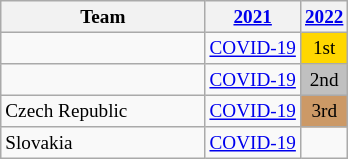<table class="wikitable sortable" style="text-align:center; font-size:80%">
<tr>
<th width=130>Team</th>
<th><a href='#'>2021</a></th>
<th><a href='#'>2022</a></th>
</tr>
<tr>
<td align=left></td>
<td><a href='#'>COVID-19</a></td>
<td bgcolor=gold>1st</td>
</tr>
<tr>
<td align=left></td>
<td><a href='#'>COVID-19</a></td>
<td bgcolor=silver>2nd</td>
</tr>
<tr>
<td align=left> Czech Republic</td>
<td><a href='#'>COVID-19</a></td>
<td bgcolor=#cc9966>3rd</td>
</tr>
<tr>
<td align=left> Slovakia</td>
<td><a href='#'>COVID-19</a></td>
<td></td>
</tr>
</table>
